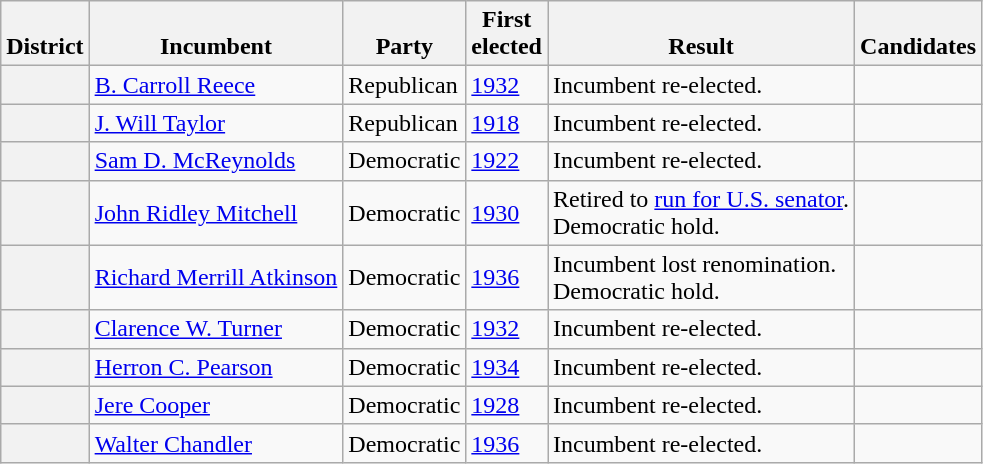<table class=wikitable>
<tr valign=bottom>
<th>District</th>
<th>Incumbent</th>
<th>Party</th>
<th>First<br>elected</th>
<th>Result</th>
<th>Candidates</th>
</tr>
<tr>
<th></th>
<td><a href='#'>B. Carroll Reece</a></td>
<td>Republican</td>
<td><a href='#'>1932</a></td>
<td>Incumbent re-elected.</td>
<td nowrap></td>
</tr>
<tr>
<th></th>
<td><a href='#'>J. Will Taylor</a></td>
<td>Republican</td>
<td><a href='#'>1918</a></td>
<td>Incumbent re-elected.</td>
<td nowrap></td>
</tr>
<tr>
<th></th>
<td><a href='#'>Sam D. McReynolds</a></td>
<td>Democratic</td>
<td><a href='#'>1922</a></td>
<td>Incumbent re-elected.</td>
<td nowrap></td>
</tr>
<tr>
<th></th>
<td><a href='#'>John Ridley Mitchell</a></td>
<td>Democratic</td>
<td><a href='#'>1930</a></td>
<td>Retired to <a href='#'>run for U.S. senator</a>.<br>Democratic hold.</td>
<td nowrap></td>
</tr>
<tr>
<th></th>
<td><a href='#'>Richard Merrill Atkinson</a></td>
<td>Democratic</td>
<td><a href='#'>1936</a></td>
<td>Incumbent lost renomination.<br>Democratic hold.</td>
<td nowrap></td>
</tr>
<tr>
<th></th>
<td><a href='#'>Clarence W. Turner</a></td>
<td>Democratic</td>
<td><a href='#'>1932</a></td>
<td>Incumbent re-elected.</td>
<td nowrap></td>
</tr>
<tr>
<th></th>
<td><a href='#'>Herron C. Pearson</a></td>
<td>Democratic</td>
<td><a href='#'>1934</a></td>
<td>Incumbent re-elected.</td>
<td nowrap></td>
</tr>
<tr>
<th></th>
<td><a href='#'>Jere Cooper</a></td>
<td>Democratic</td>
<td><a href='#'>1928</a></td>
<td>Incumbent re-elected.</td>
<td nowrap></td>
</tr>
<tr>
<th></th>
<td><a href='#'>Walter Chandler</a></td>
<td>Democratic</td>
<td><a href='#'>1936</a></td>
<td>Incumbent re-elected.</td>
<td nowrap></td>
</tr>
</table>
